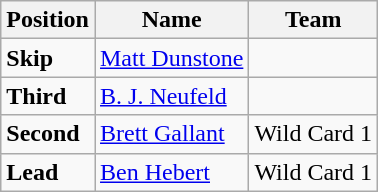<table class="wikitable">
<tr>
<th><strong>Position</strong></th>
<th><strong>Name</strong></th>
<th><strong>Team</strong></th>
</tr>
<tr>
<td><strong>Skip</strong></td>
<td><a href='#'>Matt Dunstone</a></td>
<td></td>
</tr>
<tr>
<td><strong>Third</strong></td>
<td><a href='#'>B. J. Neufeld</a></td>
<td></td>
</tr>
<tr>
<td><strong>Second</strong></td>
<td><a href='#'>Brett Gallant</a></td>
<td> Wild Card 1</td>
</tr>
<tr>
<td><strong>Lead</strong></td>
<td><a href='#'>Ben Hebert</a></td>
<td> Wild Card 1</td>
</tr>
</table>
